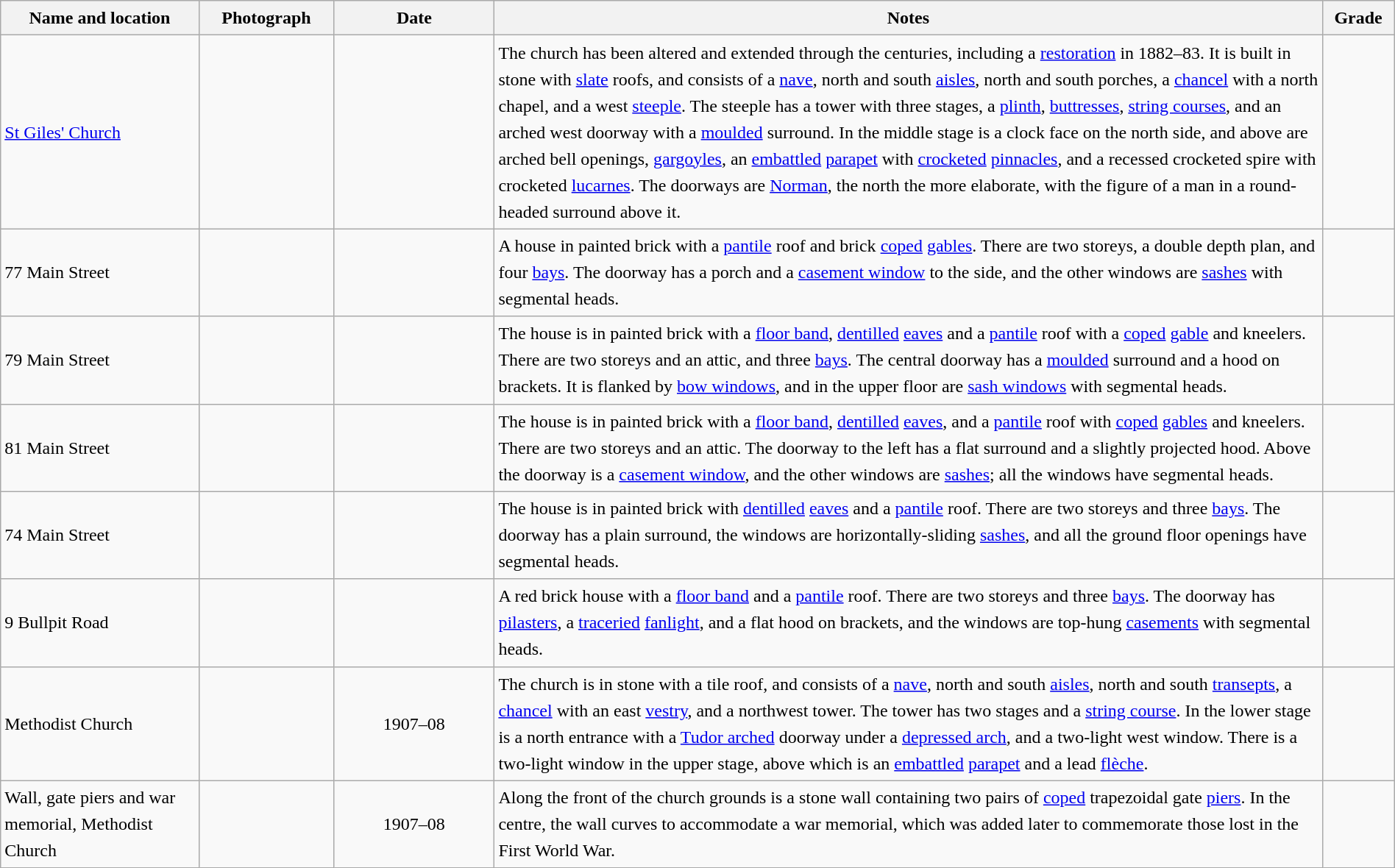<table class="wikitable sortable plainrowheaders" style="width:100%; border:0px; text-align:left; line-height:150%">
<tr>
<th scope="col"  style="width:150px">Name and location</th>
<th scope="col"  style="width:100px" class="unsortable">Photograph</th>
<th scope="col"  style="width:120px">Date</th>
<th scope="col"  style="width:650px" class="unsortable">Notes</th>
<th scope="col"  style="width:50px">Grade</th>
</tr>
<tr>
<td><a href='#'>St Giles' Church</a><br><small></small></td>
<td></td>
<td align="center"></td>
<td>The church has been altered and extended through the centuries, including a <a href='#'>restoration</a> in 1882–83.  It is built in stone with <a href='#'>slate</a> roofs, and consists of a <a href='#'>nave</a>, north and south <a href='#'>aisles</a>, north and south porches, a <a href='#'>chancel</a> with a north chapel, and a west <a href='#'>steeple</a>.  The steeple has a tower with three stages, a <a href='#'>plinth</a>, <a href='#'>buttresses</a>, <a href='#'>string courses</a>, and an arched west doorway with a <a href='#'>moulded</a> surround.  In the middle stage is a clock face on the north side, and above are arched bell openings, <a href='#'>gargoyles</a>, an <a href='#'>embattled</a> <a href='#'>parapet</a> with <a href='#'>crocketed</a> <a href='#'>pinnacles</a>, and a recessed crocketed spire with crocketed <a href='#'>lucarnes</a>.  The doorways are <a href='#'>Norman</a>, the north the more elaborate, with the figure of a man in a round-headed surround above it.</td>
<td align="center" ></td>
</tr>
<tr>
<td>77 Main Street<br><small></small></td>
<td></td>
<td align="center"></td>
<td>A house in painted brick with a <a href='#'>pantile</a> roof and brick <a href='#'>coped</a> <a href='#'>gables</a>.  There are two storeys, a double depth plan, and four <a href='#'>bays</a>.  The doorway has a porch and a <a href='#'>casement window</a> to the side, and the other windows are <a href='#'>sashes</a> with segmental heads.</td>
<td align="center" ></td>
</tr>
<tr>
<td>79 Main Street<br><small></small></td>
<td></td>
<td align="center"></td>
<td>The house is in painted brick with a <a href='#'>floor band</a>, <a href='#'>dentilled</a> <a href='#'>eaves</a> and a <a href='#'>pantile</a> roof with a <a href='#'>coped</a> <a href='#'>gable</a> and kneelers.  There are two storeys and an attic, and three <a href='#'>bays</a>.  The central doorway has a <a href='#'>moulded</a> surround and a hood on brackets.  It is flanked by <a href='#'>bow windows</a>, and in the upper floor are <a href='#'>sash windows</a> with segmental heads.</td>
<td align="center" ></td>
</tr>
<tr>
<td>81 Main Street<br><small></small></td>
<td></td>
<td align="center"></td>
<td>The house is in painted brick with a <a href='#'>floor band</a>, <a href='#'>dentilled</a> <a href='#'>eaves</a>, and a <a href='#'>pantile</a> roof with <a href='#'>coped</a> <a href='#'>gables</a> and kneelers.  There are two storeys and an attic.  The doorway to the left has a flat surround and a slightly projected hood.  Above the doorway is a <a href='#'>casement window</a>, and the other windows are <a href='#'>sashes</a>; all the windows have segmental heads.</td>
<td align="center" ></td>
</tr>
<tr>
<td>74 Main Street<br><small></small></td>
<td></td>
<td align="center"></td>
<td>The house is in painted brick with <a href='#'>dentilled</a> <a href='#'>eaves</a> and a <a href='#'>pantile</a> roof.  There are two storeys and three <a href='#'>bays</a>.  The doorway has a plain surround, the windows are horizontally-sliding <a href='#'>sashes</a>, and all the ground floor openings have segmental heads.</td>
<td align="center" ></td>
</tr>
<tr>
<td>9 Bullpit Road<br><small></small></td>
<td></td>
<td align="center"></td>
<td>A red brick house with a <a href='#'>floor band</a> and a <a href='#'>pantile</a> roof.   There are two storeys and three <a href='#'>bays</a>.  The doorway has <a href='#'>pilasters</a>, a <a href='#'>traceried</a> <a href='#'>fanlight</a>, and a flat hood on brackets, and the windows are top-hung <a href='#'>casements</a> with segmental heads.</td>
<td align="center" ></td>
</tr>
<tr>
<td>Methodist Church<br><small></small></td>
<td></td>
<td align="center">1907–08</td>
<td>The church is in stone with a tile roof, and consists of a <a href='#'>nave</a>, north and south <a href='#'>aisles</a>, north and south <a href='#'>transepts</a>, a <a href='#'>chancel</a> with an east <a href='#'>vestry</a>, and a northwest tower.  The tower has two stages and a <a href='#'>string course</a>.  In the lower stage is a north entrance with a <a href='#'>Tudor arched</a> doorway under a <a href='#'>depressed arch</a>, and a two-light west window.  There is a two-light window in the upper stage, above which is an <a href='#'>embattled</a> <a href='#'>parapet</a> and a lead <a href='#'>flèche</a>.</td>
<td align="center" ></td>
</tr>
<tr>
<td>Wall, gate piers and war memorial, Methodist Church<br><small></small></td>
<td></td>
<td align="center">1907–08</td>
<td>Along the front of the church grounds is a stone wall containing two pairs of <a href='#'>coped</a> trapezoidal gate <a href='#'>piers</a>.  In the centre, the wall curves to accommodate a war memorial, which was added later to commemorate those lost in the First World War.</td>
<td align="center" ></td>
</tr>
<tr>
</tr>
</table>
